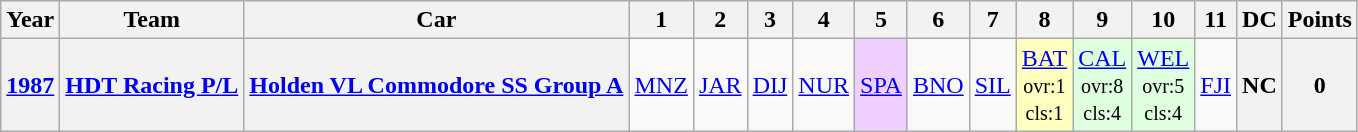<table class="wikitable" style="text-align:center">
<tr>
<th>Year</th>
<th>Team</th>
<th>Car</th>
<th>1</th>
<th>2</th>
<th>3</th>
<th>4</th>
<th>5</th>
<th>6</th>
<th>7</th>
<th>8</th>
<th>9</th>
<th>10</th>
<th>11</th>
<th>DC</th>
<th>Points</th>
</tr>
<tr>
<th><a href='#'>1987</a></th>
<th> <a href='#'>HDT Racing P/L</a></th>
<th><a href='#'>Holden VL Commodore SS Group A</a></th>
<td><a href='#'>MNZ</a></td>
<td><a href='#'>JAR</a></td>
<td><a href='#'>DIJ</a></td>
<td><a href='#'>NUR</a></td>
<td style="background:#efcfff;"><a href='#'>SPA</a><br></td>
<td><a href='#'>BNO</a></td>
<td><a href='#'>SIL</a></td>
<td style="background:#ffffbf;"><a href='#'>BAT</a><br><small>ovr:1<br>cls:1</small></td>
<td style="background:#dfffdf;"><a href='#'>CAL</a><br><small>ovr:8<br>cls:4</small></td>
<td style="background:#dfffdf;"><a href='#'>WEL</a><br><small>ovr:5<br>cls:4</small></td>
<td><a href='#'>FJI</a></td>
<th>NC</th>
<th>0</th>
</tr>
</table>
